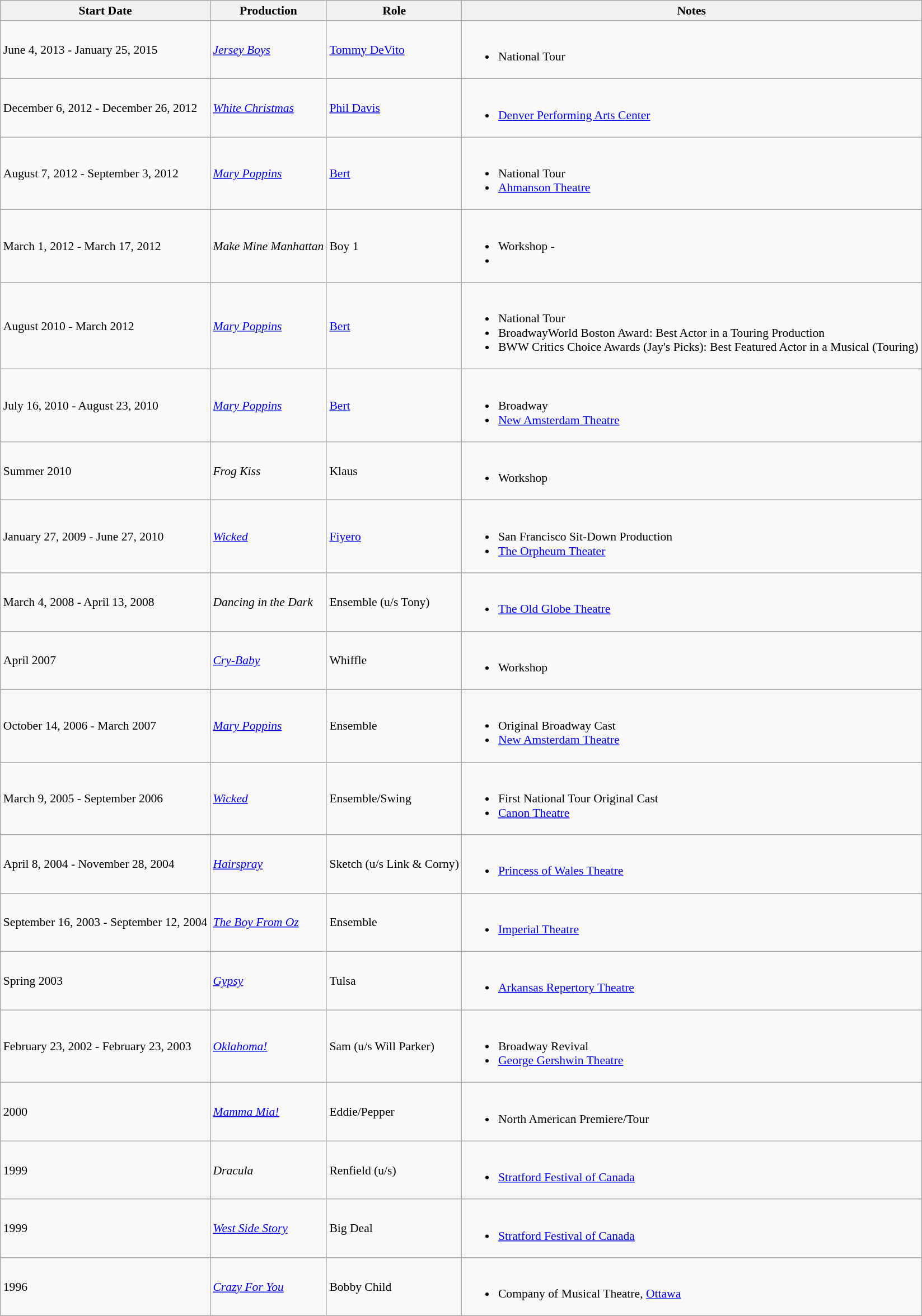<table class="wikitable" style="font-size: 90%;">
<tr>
<th>Start Date</th>
<th>Production</th>
<th>Role</th>
<th>Notes</th>
</tr>
<tr>
<td>June 4, 2013 - January 25, 2015</td>
<td><em><a href='#'>Jersey Boys</a></em></td>
<td><a href='#'>Tommy DeVito</a></td>
<td><br><ul><li>National Tour</li></ul></td>
</tr>
<tr>
<td>December 6, 2012 - December 26, 2012</td>
<td><em><a href='#'>White Christmas</a></em></td>
<td><a href='#'>Phil Davis</a></td>
<td><br><ul><li><a href='#'>Denver Performing Arts Center</a></li></ul></td>
</tr>
<tr>
<td>August 7, 2012 - September 3, 2012</td>
<td><em><a href='#'>Mary Poppins</a></em></td>
<td><a href='#'>Bert</a></td>
<td><br><ul><li>National Tour</li><li><a href='#'>Ahmanson Theatre</a></li></ul></td>
</tr>
<tr>
<td>March 1, 2012 - March 17, 2012</td>
<td><em>Make Mine Manhattan</em></td>
<td>Boy 1</td>
<td><br><ul><li>Workshop - </li><li></li></ul></td>
</tr>
<tr>
<td>August 2010 - March 2012</td>
<td><em><a href='#'>Mary Poppins</a></em></td>
<td><a href='#'>Bert</a></td>
<td><br><ul><li>National Tour</li><li>BroadwayWorld Boston Award: Best Actor in a Touring Production</li><li>BWW Critics Choice Awards (Jay's Picks): Best Featured Actor in a Musical (Touring)</li></ul></td>
</tr>
<tr>
<td>July 16, 2010 - August 23, 2010</td>
<td><em><a href='#'>Mary Poppins</a></em></td>
<td><a href='#'>Bert</a></td>
<td><br><ul><li>Broadway</li><li><a href='#'>New Amsterdam Theatre</a></li></ul></td>
</tr>
<tr>
<td>Summer 2010</td>
<td><em>Frog Kiss</em></td>
<td>Klaus</td>
<td><br><ul><li>Workshop</li></ul></td>
</tr>
<tr>
<td>January 27, 2009 - June 27, 2010</td>
<td><em><a href='#'>Wicked</a></em></td>
<td><a href='#'>Fiyero</a></td>
<td><br><ul><li>San Francisco Sit-Down Production</li><li><a href='#'>The Orpheum Theater</a></li></ul></td>
</tr>
<tr>
<td>March 4, 2008 - April 13, 2008</td>
<td><em>Dancing in the Dark</em></td>
<td>Ensemble (u/s Tony)</td>
<td><br><ul><li><a href='#'>The Old Globe Theatre</a></li></ul></td>
</tr>
<tr>
<td>April 2007</td>
<td><em><a href='#'>Cry-Baby</a></em></td>
<td>Whiffle</td>
<td><br><ul><li>Workshop</li></ul></td>
</tr>
<tr>
<td>October 14, 2006 - March 2007</td>
<td><em><a href='#'>Mary Poppins</a></em></td>
<td>Ensemble</td>
<td><br><ul><li>Original Broadway Cast</li><li><a href='#'>New Amsterdam Theatre</a></li></ul></td>
</tr>
<tr>
<td>March 9, 2005 - September 2006</td>
<td><em><a href='#'>Wicked</a></em></td>
<td>Ensemble/Swing</td>
<td><br><ul><li>First National Tour Original Cast</li><li><a href='#'>Canon Theatre</a></li></ul></td>
</tr>
<tr>
<td>April 8, 2004 - November 28, 2004</td>
<td><em><a href='#'>Hairspray</a></em></td>
<td>Sketch (u/s Link & Corny)</td>
<td><br><ul><li><a href='#'>Princess of Wales Theatre</a></li></ul></td>
</tr>
<tr>
<td>September 16, 2003 - September 12, 2004</td>
<td><em><a href='#'>The Boy From Oz</a></em></td>
<td>Ensemble</td>
<td><br><ul><li><a href='#'>Imperial Theatre</a></li></ul></td>
</tr>
<tr>
<td>Spring 2003</td>
<td><em><a href='#'>Gypsy</a></em></td>
<td>Tulsa</td>
<td><br><ul><li><a href='#'>Arkansas Repertory Theatre</a></li></ul></td>
</tr>
<tr>
<td>February 23, 2002 - February 23, 2003</td>
<td><em><a href='#'>Oklahoma!</a></em></td>
<td>Sam (u/s Will Parker)</td>
<td><br><ul><li>Broadway Revival</li><li><a href='#'>George Gershwin Theatre</a></li></ul></td>
</tr>
<tr>
<td>2000</td>
<td><em><a href='#'>Mamma Mia!</a></em></td>
<td>Eddie/Pepper</td>
<td><br><ul><li>North American Premiere/Tour</li></ul></td>
</tr>
<tr>
<td>1999</td>
<td><em>Dracula</em></td>
<td>Renfield (u/s)</td>
<td><br><ul><li><a href='#'>Stratford Festival of Canada</a></li></ul></td>
</tr>
<tr>
<td>1999</td>
<td><em><a href='#'>West Side Story</a></em></td>
<td>Big Deal</td>
<td><br><ul><li><a href='#'>Stratford Festival of Canada</a></li></ul></td>
</tr>
<tr>
<td>1996</td>
<td><em><a href='#'>Crazy For You</a></em></td>
<td>Bobby Child</td>
<td><br><ul><li>Company of Musical Theatre, <a href='#'>Ottawa</a></li></ul></td>
</tr>
</table>
